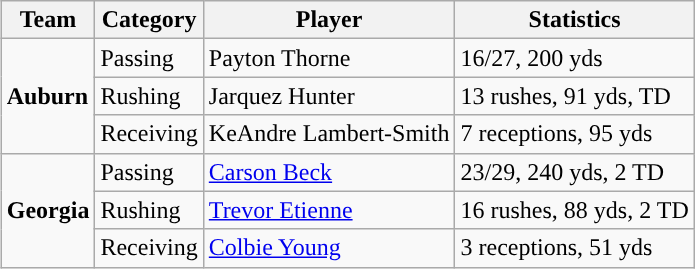<table class="wikitable" style="float: right;">
<tr>
<th>Team</th>
<th>Category</th>
<th>Player</th>
<th>Statistics</th>
</tr>
<tr>
<td rowspan=3><strong>Auburn</strong></td>
<td>Passing</td>
<td>Payton Thorne</td>
<td>16/27, 200 yds</td>
</tr>
<tr>
<td>Rushing</td>
<td>Jarquez Hunter</td>
<td>13 rushes, 91 yds, TD</td>
</tr>
<tr>
<td>Receiving</td>
<td>KeAndre Lambert-Smith</td>
<td>7 receptions, 95 yds</td>
</tr>
<tr>
<td rowspan=3><strong>Georgia</strong></td>
<td>Passing</td>
<td><a href='#'>Carson Beck</a></td>
<td>23/29, 240 yds, 2 TD</td>
</tr>
<tr>
<td>Rushing</td>
<td><a href='#'>Trevor Etienne</a></td>
<td>16 rushes, 88 yds, 2 TD</td>
</tr>
<tr>
<td>Receiving</td>
<td><a href='#'>Colbie Young</a></td>
<td>3 receptions, 51 yds</td>
</tr>
</table>
